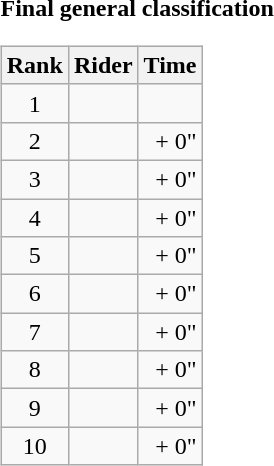<table>
<tr>
<td><strong>Final general classification</strong><br><table class="wikitable">
<tr>
<th scope="col">Rank</th>
<th scope="col">Rider</th>
<th scope="col">Time</th>
</tr>
<tr>
<td style="text-align:center;">1</td>
<td></td>
<td style="text-align:right;"></td>
</tr>
<tr>
<td style="text-align:center;">2</td>
<td></td>
<td style="text-align:right;">+ 0"</td>
</tr>
<tr>
<td style="text-align:center;">3</td>
<td></td>
<td style="text-align:right;">+ 0"</td>
</tr>
<tr>
<td style="text-align:center;">4</td>
<td></td>
<td style="text-align:right;">+ 0"</td>
</tr>
<tr>
<td style="text-align:center;">5</td>
<td></td>
<td style="text-align:right;">+ 0"</td>
</tr>
<tr>
<td style="text-align:center;">6</td>
<td></td>
<td style="text-align:right;">+ 0"</td>
</tr>
<tr>
<td style="text-align:center;">7</td>
<td></td>
<td style="text-align:right;">+ 0"</td>
</tr>
<tr>
<td style="text-align:center;">8</td>
<td></td>
<td style="text-align:right;">+ 0"</td>
</tr>
<tr>
<td style="text-align:center;">9</td>
<td></td>
<td style="text-align:right;">+ 0"</td>
</tr>
<tr>
<td style="text-align:center;">10</td>
<td></td>
<td style="text-align:right;">+ 0"</td>
</tr>
</table>
</td>
</tr>
</table>
